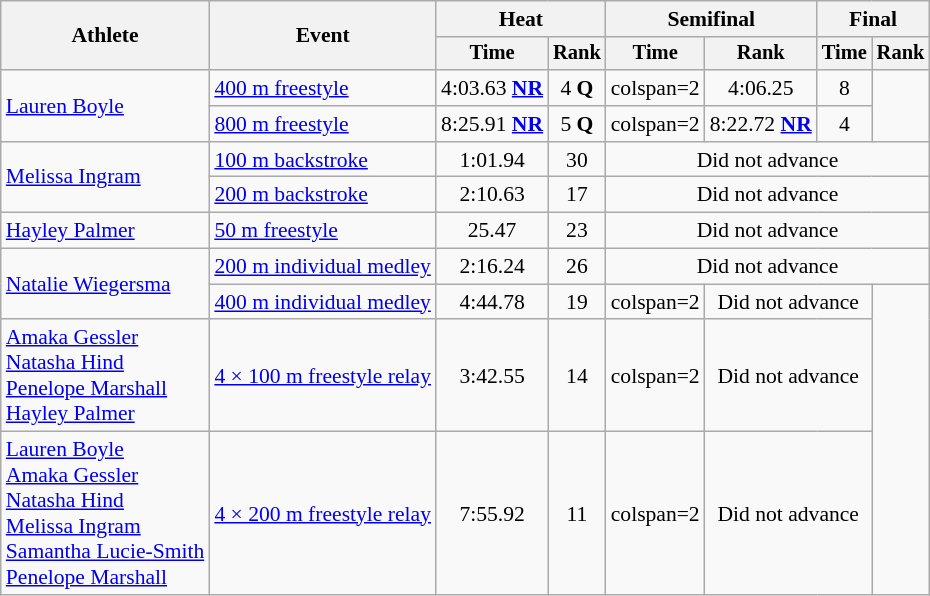<table class=wikitable style="font-size:90%">
<tr>
<th rowspan="2">Athlete</th>
<th rowspan="2">Event</th>
<th colspan="2">Heat</th>
<th colspan="2">Semifinal</th>
<th colspan="2">Final</th>
</tr>
<tr style="font-size:95%">
<th>Time</th>
<th>Rank</th>
<th>Time</th>
<th>Rank</th>
<th>Time</th>
<th>Rank</th>
</tr>
<tr align=center>
<td align=left rowspan=2><a href='#'>Lauren Boyle</a></td>
<td align=left><a href='#'>400 m freestyle</a></td>
<td>4:03.63 <strong><a href='#'>NR</a></strong></td>
<td>4 <strong>Q</strong></td>
<td>colspan=2 </td>
<td>4:06.25</td>
<td>8</td>
</tr>
<tr align=center>
<td align=left><a href='#'>800 m freestyle</a></td>
<td>8:25.91 <strong><a href='#'>NR</a></strong></td>
<td>5 <strong>Q</strong></td>
<td>colspan=2 </td>
<td>8:22.72 <strong><a href='#'>NR</a></strong></td>
<td>4</td>
</tr>
<tr align=center>
<td align=left rowspan=2><a href='#'>Melissa Ingram</a></td>
<td align=left><a href='#'>100 m backstroke</a></td>
<td>1:01.94</td>
<td>30</td>
<td colspan=4>Did not advance</td>
</tr>
<tr align=center>
<td align=left><a href='#'>200 m backstroke</a></td>
<td>2:10.63</td>
<td>17</td>
<td colspan=4>Did not advance</td>
</tr>
<tr align=center>
<td align=left><a href='#'>Hayley Palmer</a></td>
<td align=left><a href='#'>50 m freestyle</a></td>
<td>25.47</td>
<td>23</td>
<td colspan=4>Did not advance</td>
</tr>
<tr align=center>
<td align=left rowspan=2><a href='#'>Natalie Wiegersma</a></td>
<td align=left><a href='#'>200 m individual medley</a></td>
<td>2:16.24</td>
<td>26</td>
<td colspan=4>Did not advance</td>
</tr>
<tr align=center>
<td align=left><a href='#'>400 m individual medley</a></td>
<td>4:44.78</td>
<td>19</td>
<td>colspan=2 </td>
<td colspan=2>Did not advance</td>
</tr>
<tr align=center>
<td align=left><a href='#'>Amaka Gessler</a><br><a href='#'>Natasha Hind</a><br><a href='#'>Penelope Marshall</a><br><a href='#'>Hayley Palmer</a></td>
<td align=left><a href='#'>4 × 100 m freestyle relay</a></td>
<td>3:42.55</td>
<td>14</td>
<td>colspan=2 </td>
<td colspan=2>Did not advance</td>
</tr>
<tr align=center>
<td align=left><a href='#'>Lauren Boyle</a><br><a href='#'>Amaka Gessler</a><br><a href='#'>Natasha Hind</a><br><a href='#'>Melissa Ingram</a><br><a href='#'>Samantha Lucie-Smith</a><br><a href='#'>Penelope Marshall</a></td>
<td align=left><a href='#'>4 × 200 m freestyle relay</a></td>
<td>7:55.92</td>
<td>11</td>
<td>colspan=2 </td>
<td colspan=2>Did not advance</td>
</tr>
</table>
